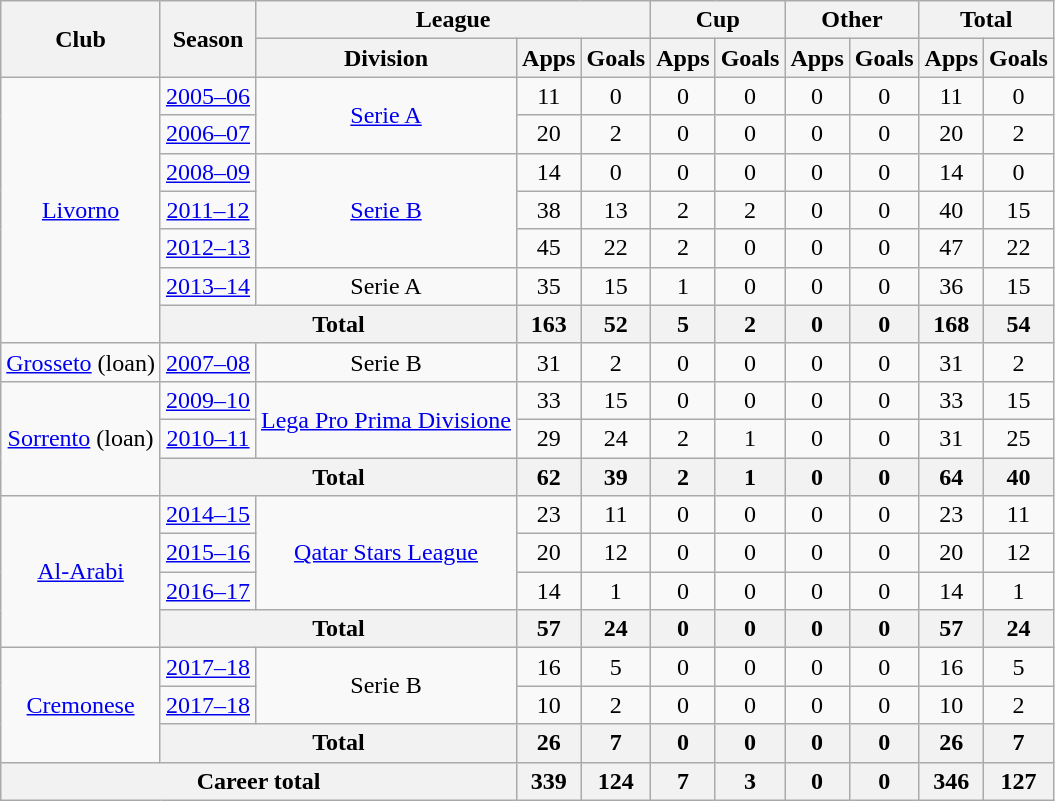<table class="wikitable" style="text-align:center">
<tr>
<th rowspan="2">Club</th>
<th rowspan="2">Season</th>
<th colspan="3">League</th>
<th colspan="2">Cup</th>
<th colspan="2">Other</th>
<th colspan="2">Total</th>
</tr>
<tr>
<th>Division</th>
<th>Apps</th>
<th>Goals</th>
<th>Apps</th>
<th>Goals</th>
<th>Apps</th>
<th>Goals</th>
<th>Apps</th>
<th>Goals</th>
</tr>
<tr>
<td rowspan="7"><a href='#'>Livorno</a></td>
<td><a href='#'>2005–06</a></td>
<td rowspan="2"><a href='#'>Serie A</a></td>
<td>11</td>
<td>0</td>
<td>0</td>
<td>0</td>
<td>0</td>
<td>0</td>
<td>11</td>
<td>0</td>
</tr>
<tr>
<td><a href='#'>2006–07</a></td>
<td>20</td>
<td>2</td>
<td>0</td>
<td>0</td>
<td>0</td>
<td>0</td>
<td>20</td>
<td>2</td>
</tr>
<tr>
<td><a href='#'>2008–09</a></td>
<td rowspan="3"><a href='#'>Serie B</a></td>
<td>14</td>
<td>0</td>
<td>0</td>
<td>0</td>
<td>0</td>
<td>0</td>
<td>14</td>
<td>0</td>
</tr>
<tr>
<td><a href='#'>2011–12</a></td>
<td>38</td>
<td>13</td>
<td>2</td>
<td>2</td>
<td>0</td>
<td>0</td>
<td>40</td>
<td>15</td>
</tr>
<tr>
<td><a href='#'>2012–13</a></td>
<td>45</td>
<td>22</td>
<td>2</td>
<td>0</td>
<td>0</td>
<td>0</td>
<td>47</td>
<td>22</td>
</tr>
<tr>
<td><a href='#'>2013–14</a></td>
<td>Serie A</td>
<td>35</td>
<td>15</td>
<td>1</td>
<td>0</td>
<td>0</td>
<td>0</td>
<td>36</td>
<td>15</td>
</tr>
<tr>
<th colspan="2">Total</th>
<th>163</th>
<th>52</th>
<th>5</th>
<th>2</th>
<th>0</th>
<th>0</th>
<th>168</th>
<th>54</th>
</tr>
<tr>
<td><a href='#'>Grosseto</a> (loan)</td>
<td><a href='#'>2007–08</a></td>
<td>Serie B</td>
<td>31</td>
<td>2</td>
<td>0</td>
<td>0</td>
<td>0</td>
<td>0</td>
<td>31</td>
<td>2</td>
</tr>
<tr>
<td rowspan="3"><a href='#'>Sorrento</a> (loan)</td>
<td><a href='#'>2009–10</a></td>
<td rowspan="2"><a href='#'>Lega Pro Prima Divisione</a></td>
<td>33</td>
<td>15</td>
<td>0</td>
<td>0</td>
<td>0</td>
<td>0</td>
<td>33</td>
<td>15</td>
</tr>
<tr>
<td><a href='#'>2010–11</a></td>
<td>29</td>
<td>24</td>
<td>2</td>
<td>1</td>
<td>0</td>
<td>0</td>
<td>31</td>
<td>25</td>
</tr>
<tr>
<th colspan="2">Total</th>
<th>62</th>
<th>39</th>
<th>2</th>
<th>1</th>
<th>0</th>
<th>0</th>
<th>64</th>
<th>40</th>
</tr>
<tr>
<td rowspan="4"><a href='#'>Al-Arabi</a></td>
<td><a href='#'>2014–15</a></td>
<td rowspan="3"><a href='#'>Qatar Stars League</a></td>
<td>23</td>
<td>11</td>
<td>0</td>
<td>0</td>
<td>0</td>
<td>0</td>
<td>23</td>
<td>11</td>
</tr>
<tr>
<td><a href='#'>2015–16</a></td>
<td>20</td>
<td>12</td>
<td>0</td>
<td>0</td>
<td>0</td>
<td>0</td>
<td>20</td>
<td>12</td>
</tr>
<tr>
<td><a href='#'>2016–17</a></td>
<td>14</td>
<td>1</td>
<td>0</td>
<td>0</td>
<td>0</td>
<td>0</td>
<td>14</td>
<td>1</td>
</tr>
<tr>
<th colspan="2">Total</th>
<th>57</th>
<th>24</th>
<th>0</th>
<th>0</th>
<th>0</th>
<th>0</th>
<th>57</th>
<th>24</th>
</tr>
<tr>
<td rowspan="3"><a href='#'>Cremonese</a></td>
<td><a href='#'>2017–18</a></td>
<td rowspan="2">Serie B</td>
<td>16</td>
<td>5</td>
<td>0</td>
<td>0</td>
<td>0</td>
<td>0</td>
<td>16</td>
<td>5</td>
</tr>
<tr>
<td><a href='#'>2017–18</a></td>
<td>10</td>
<td>2</td>
<td>0</td>
<td>0</td>
<td>0</td>
<td>0</td>
<td>10</td>
<td>2</td>
</tr>
<tr>
<th colspan="2">Total</th>
<th>26</th>
<th>7</th>
<th>0</th>
<th>0</th>
<th>0</th>
<th>0</th>
<th>26</th>
<th>7</th>
</tr>
<tr>
<th colspan="3">Career total</th>
<th>339</th>
<th>124</th>
<th>7</th>
<th>3</th>
<th>0</th>
<th>0</th>
<th>346</th>
<th>127</th>
</tr>
</table>
